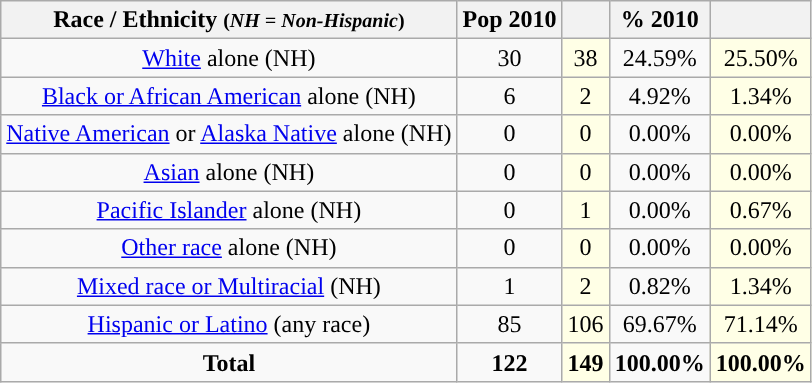<table class="wikitable" style="text-align:center;">
<tr>
<th>Race / Ethnicity <small>(<em>NH = Non-Hispanic</em>)</small></th>
<th>Pop 2010</th>
<th></th>
<th>% 2010</th>
<th></th>
</tr>
<tr>
<td><a href='#'>White</a> alone (NH)</td>
<td>30</td>
<td style='background: #ffffe6;'>38</td>
<td>24.59%</td>
<td style='background: #ffffe6;'>25.50%</td>
</tr>
<tr>
<td><a href='#'>Black or African American</a> alone (NH)</td>
<td>6</td>
<td style='background: #ffffe6;'>2</td>
<td>4.92%</td>
<td style='background: #ffffe6;'>1.34%</td>
</tr>
<tr>
<td><a href='#'>Native American</a> or <a href='#'>Alaska Native</a> alone (NH)</td>
<td>0</td>
<td style='background: #ffffe6;'>0</td>
<td>0.00%</td>
<td style='background: #ffffe6;'>0.00%</td>
</tr>
<tr>
<td><a href='#'>Asian</a> alone (NH)</td>
<td>0</td>
<td style='background: #ffffe6;'>0</td>
<td>0.00%</td>
<td style='background: #ffffe6;'>0.00%</td>
</tr>
<tr>
<td><a href='#'>Pacific Islander</a> alone (NH)</td>
<td>0</td>
<td style='background: #ffffe6;'>1</td>
<td>0.00%</td>
<td style='background: #ffffe6;'>0.67%</td>
</tr>
<tr>
<td><a href='#'>Other race</a> alone (NH)</td>
<td>0</td>
<td style='background: #ffffe6;'>0</td>
<td>0.00%</td>
<td style='background: #ffffe6;'>0.00%</td>
</tr>
<tr>
<td><a href='#'>Mixed race or Multiracial</a> (NH)</td>
<td>1</td>
<td style='background: #ffffe6;'>2</td>
<td>0.82%</td>
<td style='background: #ffffe6;'>1.34%</td>
</tr>
<tr>
<td><a href='#'>Hispanic or Latino</a> (any race)</td>
<td>85</td>
<td style='background: #ffffe6;'>106</td>
<td>69.67%</td>
<td style='background: #ffffe6;'>71.14%</td>
</tr>
<tr>
<td><strong>Total</strong></td>
<td><strong>122</strong></td>
<td style='background: #ffffe6;'><strong>149</strong></td>
<td><strong>100.00%</strong></td>
<td style='background: #ffffe6;'><strong>100.00%</strong></td>
</tr>
</table>
